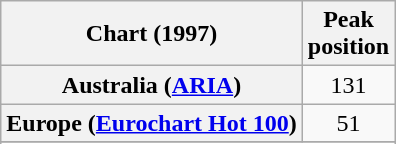<table class="wikitable sortable plainrowheaders" style="text-align:center">
<tr>
<th>Chart (1997)</th>
<th>Peak<br>position</th>
</tr>
<tr>
<th scope="row">Australia (<a href='#'>ARIA</a>)</th>
<td>131</td>
</tr>
<tr>
<th scope="row">Europe (<a href='#'>Eurochart Hot 100</a>)</th>
<td>51</td>
</tr>
<tr>
</tr>
<tr>
</tr>
<tr>
</tr>
<tr>
</tr>
<tr>
</tr>
<tr>
</tr>
</table>
